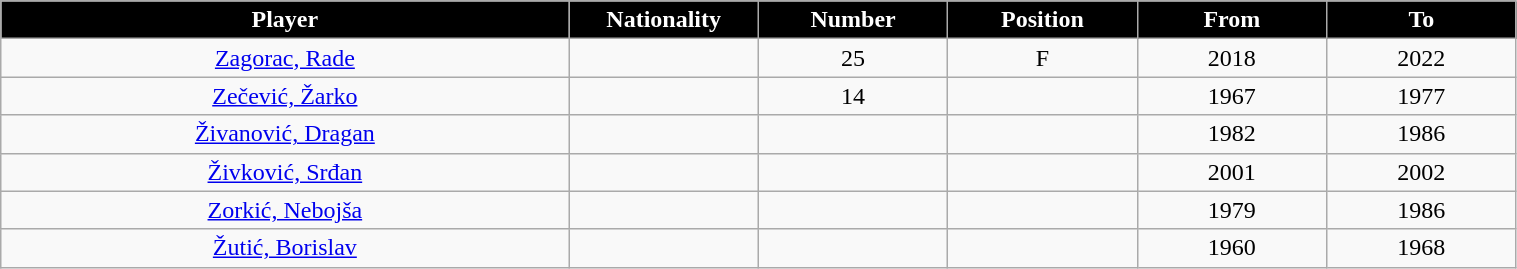<table class="wikitable" style="text-align:center" width="80%">
<tr>
<th style="background:black;color:white;" width="30%">Player</th>
<th style="background:black;color:white;" width="10%">Nationality</th>
<th style="background:black;color:white;" width="10%">Number</th>
<th style="background:black;color:white;" width="10%">Position</th>
<th style="background:black;color:white;" width="10%">From</th>
<th style="background:black;color:white;" width="10%">To</th>
</tr>
<tr>
<td><a href='#'>Zagorac, Rade</a></td>
<td></td>
<td>25</td>
<td>F</td>
<td>2018</td>
<td>2022</td>
</tr>
<tr>
<td><a href='#'>Zečević, Žarko</a></td>
<td></td>
<td>14</td>
<td></td>
<td>1967</td>
<td>1977</td>
</tr>
<tr>
<td><a href='#'>Živanović, Dragan</a></td>
<td></td>
<td></td>
<td></td>
<td>1982</td>
<td>1986</td>
</tr>
<tr>
<td><a href='#'>Živković, Srđan</a></td>
<td></td>
<td></td>
<td></td>
<td>2001</td>
<td>2002</td>
</tr>
<tr>
<td><a href='#'>Zorkić, Nebojša</a></td>
<td></td>
<td></td>
<td></td>
<td>1979</td>
<td>1986</td>
</tr>
<tr>
<td><a href='#'>Žutić, Borislav</a></td>
<td></td>
<td></td>
<td></td>
<td>1960</td>
<td>1968</td>
</tr>
</table>
